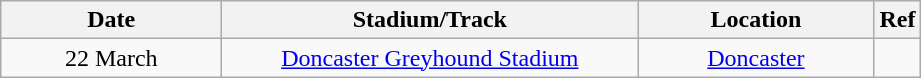<table class="wikitable" style="text-align:center">
<tr>
<th width=140>Date</th>
<th width=270>Stadium/Track</th>
<th width=150>Location</th>
<th width=20>Ref</th>
</tr>
<tr>
<td>22 March</td>
<td><a href='#'>Doncaster Greyhound Stadium</a></td>
<td><a href='#'>Doncaster</a></td>
<td></td>
</tr>
</table>
